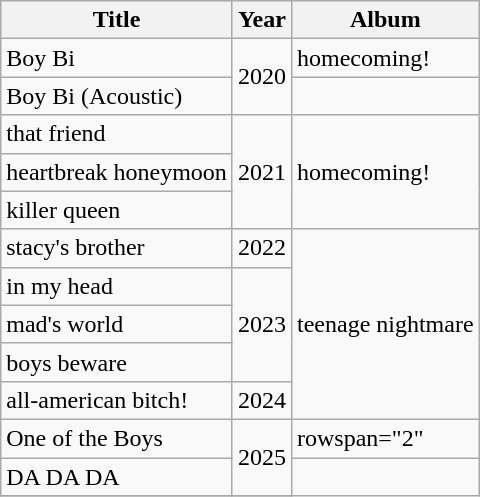<table class="wikitable">
<tr>
<th>Title</th>
<th>Year</th>
<th>Album</th>
</tr>
<tr>
<td>Boy Bi</td>
<td rowspan="2">2020</td>
<td>homecoming!</td>
</tr>
<tr>
<td>Boy Bi (Acoustic)</td>
<td></td>
</tr>
<tr>
<td>that friend</td>
<td rowspan="3">2021</td>
<td rowspan="3">homecoming!</td>
</tr>
<tr>
<td>heartbreak honeymoon</td>
</tr>
<tr>
<td>killer queen</td>
</tr>
<tr>
<td>stacy's brother</td>
<td>2022</td>
<td rowspan="5">teenage nightmare</td>
</tr>
<tr>
<td>in my head</td>
<td rowspan="3">2023</td>
</tr>
<tr>
<td>mad's world</td>
</tr>
<tr>
<td>boys beware</td>
</tr>
<tr>
<td>all-american bitch!</td>
<td>2024</td>
</tr>
<tr>
<td>One of the Boys</td>
<td rowspan="2">2025</td>
<td>rowspan="2" </td>
</tr>
<tr>
<td>DA DA DA</td>
</tr>
<tr>
</tr>
</table>
